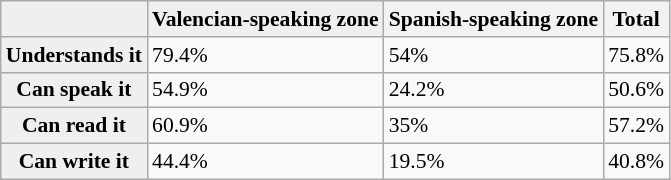<table class="wikitable" style="font-size:90%;">
<tr>
<th style="background:#efefef;"></th>
<th style="background:#efefef;">Valencian-speaking zone</th>
<th>Spanish-speaking zone</th>
<th>Total</th>
</tr>
<tr>
<th style="background:#efefef;">Understands it</th>
<td>79.4%</td>
<td>54%</td>
<td>75.8%</td>
</tr>
<tr>
<th style="background:#efefef;">Can speak it</th>
<td>54.9%</td>
<td>24.2%</td>
<td>50.6%</td>
</tr>
<tr>
<th style="background:#efefef;">Can read it</th>
<td>60.9%</td>
<td>35%</td>
<td>57.2%</td>
</tr>
<tr>
<th style="background:#efefef;">Can write it</th>
<td>44.4%</td>
<td>19.5%</td>
<td>40.8%</td>
</tr>
</table>
